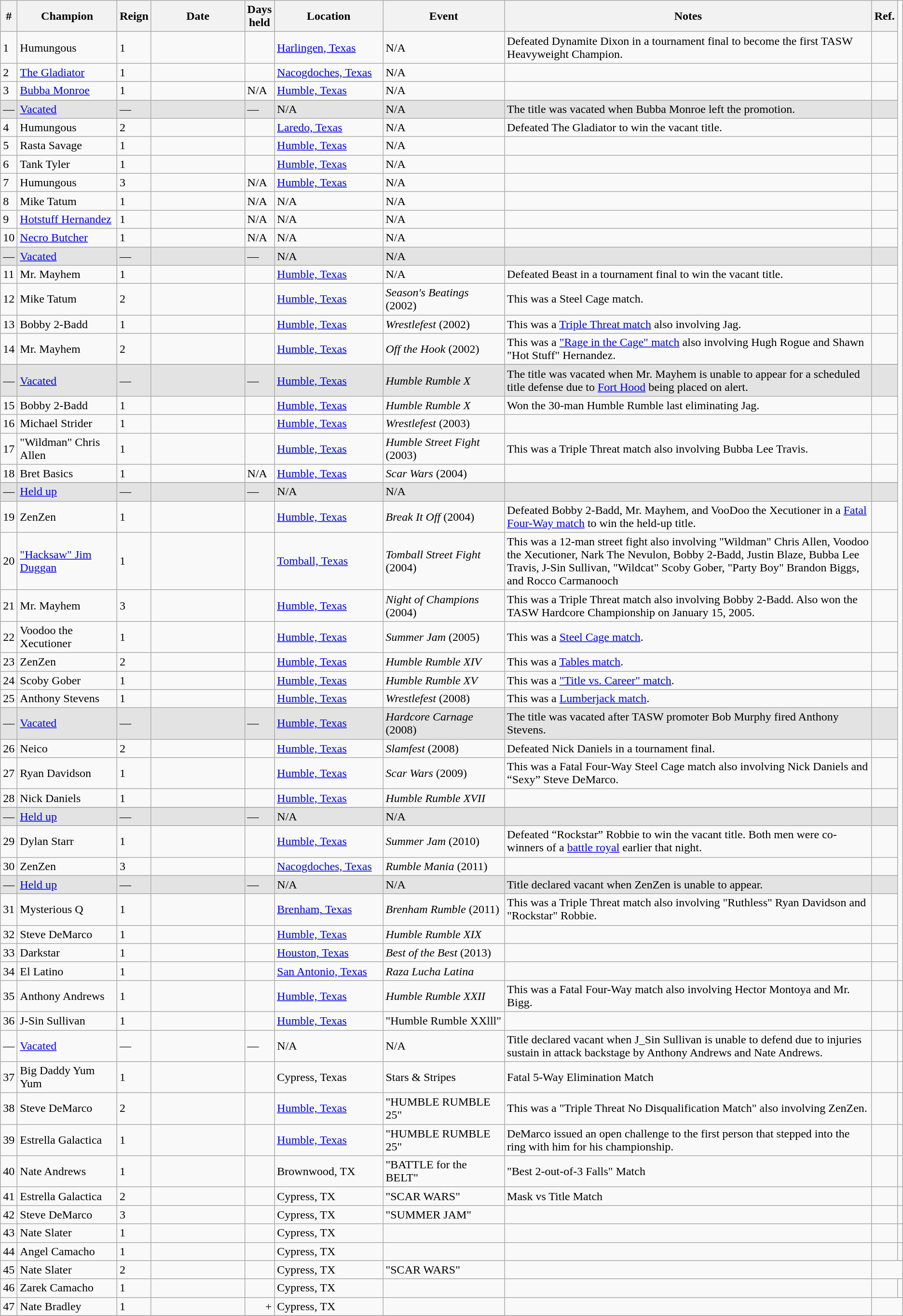<table class="wikitable sortable">
<tr>
<th width=0%>#</th>
<th width=12%>Champion</th>
<th width=0%>Reign</th>
<th width=12%>Date</th>
<th width=0%>Days held</th>
<th width=13%>Location</th>
<th width=15%>Event</th>
<th width=55%class="unsortable">Notes</th>
<th width=0% class="unsortable">Ref.</th>
</tr>
<tr>
<td>1</td>
<td>Humungous</td>
<td>1</td>
<td align=right></td>
<td align=right></td>
<td><a href='#'>Harlingen, Texas</a></td>
<td>N/A</td>
<td>Defeated Dynamite Dixon in a tournament final to become the first TASW Heavyweight Champion.</td>
<td align=center></td>
</tr>
<tr>
<td>2</td>
<td><a href='#'>The Gladiator</a></td>
<td>1</td>
<td align=right></td>
<td align=right></td>
<td><a href='#'>Nacogdoches, Texas</a></td>
<td>N/A</td>
<td></td>
<td align=center></td>
</tr>
<tr>
<td>3</td>
<td><a href='#'>Bubba Monroe</a></td>
<td>1</td>
<td align=right></td>
<td>N/A</td>
<td><a href='#'>Humble, Texas</a></td>
<td>N/A</td>
<td></td>
<td align=center></td>
</tr>
<tr style="background-color:#e3e3e3">
<td>—</td>
<td><a href='#'>Vacated</a></td>
<td>—</td>
<td align=right></td>
<td>—</td>
<td>N/A</td>
<td>N/A</td>
<td align=left>The title was vacated when Bubba Monroe left the promotion.</td>
<td align=center></td>
</tr>
<tr>
<td>4</td>
<td>Humungous</td>
<td>2</td>
<td align=right></td>
<td align=right></td>
<td><a href='#'>Laredo, Texas</a></td>
<td>N/A</td>
<td>Defeated The Gladiator to win the vacant title.</td>
<td align=center></td>
</tr>
<tr>
<td>5</td>
<td>Rasta Savage</td>
<td>1</td>
<td align=right></td>
<td align=right></td>
<td><a href='#'>Humble, Texas</a></td>
<td>N/A</td>
<td></td>
<td align=center></td>
</tr>
<tr>
<td>6</td>
<td>Tank Tyler</td>
<td>1</td>
<td align=right></td>
<td align=right></td>
<td><a href='#'>Humble, Texas</a></td>
<td>N/A</td>
<td></td>
<td align=center></td>
</tr>
<tr>
<td>7</td>
<td>Humungous</td>
<td>3</td>
<td align=right></td>
<td>N/A</td>
<td><a href='#'>Humble, Texas</a></td>
<td>N/A</td>
<td></td>
<td align=center></td>
</tr>
<tr>
<td>8</td>
<td>Mike Tatum</td>
<td>1</td>
<td align=right></td>
<td>N/A</td>
<td>N/A</td>
<td>N/A</td>
<td></td>
<td align=center></td>
</tr>
<tr>
<td>9</td>
<td><a href='#'>Hotstuff Hernandez</a> </td>
<td>1</td>
<td align=right></td>
<td>N/A</td>
<td>N/A</td>
<td>N/A</td>
<td></td>
<td align=center></td>
</tr>
<tr>
<td>10</td>
<td><a href='#'>Necro Butcher</a></td>
<td>1</td>
<td align=right></td>
<td>N/A</td>
<td>N/A</td>
<td>N/A</td>
<td></td>
<td align=center></td>
</tr>
<tr style="background-color:#e3e3e3">
<td>—</td>
<td><a href='#'>Vacated</a></td>
<td>—</td>
<td align=right></td>
<td>—</td>
<td>N/A</td>
<td>N/A</td>
<td align=left></td>
<td align=center></td>
</tr>
<tr>
<td>11</td>
<td>Mr. Mayhem</td>
<td>1</td>
<td align=right></td>
<td align=right></td>
<td><a href='#'>Humble, Texas</a></td>
<td>N/A</td>
<td>Defeated Beast in a tournament final to win the vacant title.</td>
<td align=center></td>
</tr>
<tr>
<td>12</td>
<td>Mike Tatum</td>
<td>2</td>
<td align=right></td>
<td align=right></td>
<td><a href='#'>Humble, Texas</a></td>
<td><em>Season's Beatings</em> (2002)</td>
<td>This was a Steel Cage match.</td>
<td align=center></td>
</tr>
<tr>
<td>13</td>
<td>Bobby 2-Badd</td>
<td>1</td>
<td align=right></td>
<td align=right></td>
<td><a href='#'>Humble, Texas</a></td>
<td><em>Wrestlefest</em> (2002)</td>
<td>This was a <a href='#'>Triple Threat match</a> also involving Jag.</td>
<td align=center></td>
</tr>
<tr>
<td>14</td>
<td>Mr. Mayhem</td>
<td>2</td>
<td align=right></td>
<td align=right></td>
<td><a href='#'>Humble, Texas</a></td>
<td><em>Off the Hook</em> (2002)</td>
<td>This was a <a href='#'>"Rage in the Cage" match</a> also involving Hugh Rogue and Shawn "Hot Stuff" Hernandez.</td>
<td align=center></td>
</tr>
<tr>
</tr>
<tr style="background-color:#e3e3e3">
<td>—</td>
<td><a href='#'>Vacated</a></td>
<td>—</td>
<td align=right></td>
<td>—</td>
<td><a href='#'>Humble, Texas</a></td>
<td><em>Humble Rumble X</em></td>
<td align=left>The title was vacated when Mr. Mayhem is unable to appear for a scheduled title defense due to <a href='#'>Fort Hood</a> being placed on alert.</td>
<td align=center></td>
</tr>
<tr>
<td>15</td>
<td>Bobby 2-Badd</td>
<td>1</td>
<td align=right></td>
<td align=right></td>
<td><a href='#'>Humble, Texas</a></td>
<td><em>Humble Rumble X</em></td>
<td>Won the 30-man Humble Rumble last eliminating Jag.</td>
<td align=center></td>
</tr>
<tr>
<td>16</td>
<td>Michael Strider</td>
<td>1</td>
<td align=right></td>
<td align=right></td>
<td><a href='#'>Humble, Texas</a></td>
<td><em>Wrestlefest</em> (2003)</td>
<td></td>
<td align=center></td>
</tr>
<tr>
<td>17</td>
<td>"Wildman" Chris Allen</td>
<td>1</td>
<td align=right></td>
<td align=right></td>
<td><a href='#'>Humble, Texas</a></td>
<td><em>Humble Street Fight</em> (2003)</td>
<td>This was a Triple Threat match also involving Bubba Lee Travis.</td>
<td align=center></td>
</tr>
<tr>
<td>18</td>
<td>Bret Basics</td>
<td>1</td>
<td align=right></td>
<td>N/A</td>
<td><a href='#'>Humble, Texas</a></td>
<td><em>Scar Wars</em> (2004)</td>
<td></td>
<td align=center></td>
</tr>
<tr>
</tr>
<tr style="background-color:#e3e3e3">
<td>—</td>
<td><a href='#'>Held up</a></td>
<td>—</td>
<td align=right></td>
<td>—</td>
<td>N/A</td>
<td>N/A</td>
<td align=left></td>
<td align=center></td>
</tr>
<tr>
<td>19</td>
<td>ZenZen</td>
<td>1</td>
<td align=right></td>
<td align=right></td>
<td><a href='#'>Humble, Texas</a></td>
<td><em>Break It Off</em> (2004)</td>
<td>Defeated Bobby 2-Badd, Mr. Mayhem, and VooDoo the Xecutioner in a <a href='#'>Fatal Four-Way match</a> to win the held-up title.</td>
<td align=center></td>
</tr>
<tr>
<td>20</td>
<td><a href='#'>"Hacksaw" Jim Duggan</a></td>
<td>1</td>
<td align=right></td>
<td align=right></td>
<td><a href='#'>Tomball, Texas</a></td>
<td><em>Tomball Street Fight</em> (2004)</td>
<td>This was a 12-man street fight also involving "Wildman" Chris Allen, Voodoo the Xecutioner, Nark The Nevulon, Bobby 2-Badd, Justin Blaze, Bubba Lee Travis, J-Sin Sullivan, "Wildcat" Scoby Gober, "Party Boy" Brandon Biggs, and Rocco Carmanooch</td>
<td align=center></td>
</tr>
<tr>
<td>21</td>
<td>Mr. Mayhem</td>
<td>3</td>
<td align=right></td>
<td align=right></td>
<td><a href='#'>Humble, Texas</a></td>
<td><em>Night of Champions</em> (2004)</td>
<td>This was a Triple Threat match also involving Bobby 2-Badd. Also won the TASW Hardcore Championship on January 15, 2005.</td>
<td align=center></td>
</tr>
<tr>
<td>22</td>
<td>Voodoo the Xecutioner</td>
<td>1</td>
<td align=right></td>
<td align=right></td>
<td><a href='#'>Humble, Texas</a></td>
<td><em>Summer Jam</em> (2005)</td>
<td>This was a <a href='#'>Steel Cage match</a>.</td>
<td align=center></td>
</tr>
<tr>
<td>23</td>
<td>ZenZen</td>
<td>2</td>
<td align=right></td>
<td align=right></td>
<td><a href='#'>Humble, Texas</a></td>
<td><em>Humble Rumble XIV</em></td>
<td>This was a <a href='#'>Tables match</a>.</td>
<td align=center></td>
</tr>
<tr>
<td>24</td>
<td>Scoby Gober</td>
<td>1</td>
<td align=right></td>
<td align=right></td>
<td><a href='#'>Humble, Texas</a></td>
<td><em>Humble Rumble XV</em></td>
<td>This was a <a href='#'>"Title vs. Career" match</a>.</td>
<td align=center></td>
</tr>
<tr>
<td>25</td>
<td>Anthony Stevens</td>
<td>1</td>
<td align=right></td>
<td align=right></td>
<td><a href='#'>Humble, Texas</a></td>
<td><em>Wrestlefest</em> (2008)</td>
<td>This was a <a href='#'>Lumberjack match</a>.</td>
<td align=center></td>
</tr>
<tr style="background-color:#e3e3e3">
<td>—</td>
<td><a href='#'>Vacated</a></td>
<td>—</td>
<td align=right></td>
<td>—</td>
<td><a href='#'>Humble, Texas</a></td>
<td><em>Hardcore Carnage</em> (2008)</td>
<td align=left>The title was vacated after TASW promoter Bob Murphy fired Anthony Stevens.</td>
<td align=center></td>
</tr>
<tr>
<td>26</td>
<td>Neico </td>
<td>2</td>
<td align=right></td>
<td align=right></td>
<td><a href='#'>Humble, Texas</a></td>
<td><em>Slamfest</em> (2008)</td>
<td>Defeated Nick Daniels in a tournament final.</td>
<td align=center></td>
</tr>
<tr>
<td>27</td>
<td>Ryan Davidson</td>
<td>1</td>
<td align=right></td>
<td align=right></td>
<td><a href='#'>Humble, Texas</a></td>
<td><em>Scar Wars</em> (2009)</td>
<td>This was a Fatal Four-Way Steel Cage match also involving Nick Daniels and “Sexy” Steve DeMarco.</td>
<td align=center></td>
</tr>
<tr>
<td>28</td>
<td>Nick Daniels</td>
<td>1</td>
<td align=right></td>
<td align=right></td>
<td><a href='#'>Humble, Texas</a></td>
<td><em>Humble Rumble XVII</em></td>
<td></td>
<td align=center></td>
</tr>
<tr>
</tr>
<tr style="background-color:#e3e3e3">
<td>—</td>
<td><a href='#'>Held up</a></td>
<td>—</td>
<td align=right></td>
<td>—</td>
<td>N/A</td>
<td>N/A</td>
<td align=left></td>
<td align=center></td>
</tr>
<tr>
<td>29</td>
<td>Dylan Starr</td>
<td>1</td>
<td align=right></td>
<td align=right></td>
<td><a href='#'>Humble, Texas</a></td>
<td><em>Summer Jam</em> (2010)</td>
<td>Defeated “Rockstar” Robbie to win the vacant title. Both men were co-winners of a <a href='#'>battle royal</a> earlier that night.</td>
<td align=center></td>
</tr>
<tr>
<td>30</td>
<td>ZenZen</td>
<td>3</td>
<td align=right></td>
<td align=right></td>
<td><a href='#'>Nacogdoches, Texas</a></td>
<td><em>Rumble Mania</em> (2011)</td>
<td></td>
<td align=center></td>
</tr>
<tr style="background-color:#e3e3e3">
<td>—</td>
<td><a href='#'>Held up</a></td>
<td>—</td>
<td align=right></td>
<td>—</td>
<td>N/A</td>
<td>N/A</td>
<td align=left>Title declared vacant when ZenZen is unable to appear.</td>
<td align=center></td>
</tr>
<tr>
<td>31</td>
<td>Mysterious Q</td>
<td>1</td>
<td align=right></td>
<td align=right></td>
<td><a href='#'>Brenham, Texas</a></td>
<td><em>Brenham Rumble</em> (2011)</td>
<td>This was a Triple Threat match also involving "Ruthless" Ryan Davidson and "Rockstar" Robbie.</td>
<td align=center></td>
</tr>
<tr>
<td>32</td>
<td>Steve DeMarco</td>
<td>1</td>
<td align=right></td>
<td align=right> </td>
<td><a href='#'>Humble, Texas</a></td>
<td><em>Humble Rumble XIX</em></td>
<td></td>
<td align=center></td>
</tr>
<tr>
<td>33</td>
<td>Darkstar</td>
<td>1</td>
<td align=right></td>
<td align=right></td>
<td><a href='#'>Houston, Texas</a></td>
<td><em>Best of the Best</em> (2013)</td>
<td></td>
<td align=center></td>
</tr>
<tr>
<td>34</td>
<td>El Latino</td>
<td>1</td>
<td align=right></td>
<td align=right></td>
<td><a href='#'>San Antonio, Texas</a></td>
<td><em>Raza Lucha Latina</em></td>
<td></td>
<td align=center></td>
</tr>
<tr>
<td>35</td>
<td>Anthony Andrews</td>
<td>1</td>
<td align=right></td>
<td align=right></td>
<td><a href='#'>Humble, Texas</a></td>
<td><em>Humble Rumble XXII</em></td>
<td>This was a Fatal Four-Way match also involving Hector Montoya and Mr. Bigg.</td>
<td></td>
<td align=center></td>
</tr>
<tr>
<td>36</td>
<td>J-Sin Sullivan</td>
<td>1</td>
<td align=right></td>
<td align=right></td>
<td><a href='#'>Humble, Texas</a></td>
<td>"Humble Rumble XXlll"</td>
<td></td>
<td></td>
<td></td>
</tr>
<tr>
<td>—</td>
<td><a href='#'>Vacated</a></td>
<td>—</td>
<td></td>
<td>—</td>
<td>N/A</td>
<td>N/A</td>
<td>Title declared vacant when J_Sin Sullivan is unable to defend due to injuries sustain in attack backstage by Anthony Andrews and Nate Andrews.</td>
<td></td>
<td></td>
</tr>
<tr>
<td>37</td>
<td>Big Daddy Yum Yum</td>
<td>1</td>
<td align=right></td>
<td align=right></td>
<td>Cypress, Texas</td>
<td>Stars & Stripes</td>
<td>Fatal 5-Way Elimination Match</td>
<td></td>
<td></td>
</tr>
<tr>
<td>38</td>
<td>Steve DeMarco</td>
<td>2</td>
<td align=right></td>
<td align=right></td>
<td><a href='#'>Humble, Texas</a></td>
<td>"HUMBLE RUMBLE 25"</td>
<td>This was a "Triple Threat No Disqualification Match" also involving ZenZen.</td>
<td></td>
<td></td>
</tr>
<tr>
<td>39</td>
<td>Estrella Galactica</td>
<td>1</td>
<td align=right></td>
<td align=right></td>
<td><a href='#'>Humble, Texas</a></td>
<td>"HUMBLE RUMBLE 25"</td>
<td>DeMarco issued an open challenge to the first person that stepped into the ring with him for his championship.</td>
<td></td>
<td></td>
</tr>
<tr>
<td>40</td>
<td>Nate Andrews</td>
<td>1</td>
<td align=right></td>
<td align=right></td>
<td>Brownwood, TX</td>
<td>"BATTLE for the BELT"</td>
<td>"Best 2-out-of-3 Falls" Match</td>
<td></td>
<td></td>
</tr>
<tr>
<td>41</td>
<td>Estrella Galactica</td>
<td>2</td>
<td align=right></td>
<td align=right></td>
<td>Cypress, TX</td>
<td>"SCAR WARS"</td>
<td>Mask vs Title Match</td>
<td></td>
<td></td>
</tr>
<tr>
<td>42</td>
<td>Steve DeMarco</td>
<td>3</td>
<td align=right></td>
<td align=right></td>
<td>Cypress, TX</td>
<td>"SUMMER JAM"</td>
<td></td>
<td></td>
</tr>
<tr>
<td>43</td>
<td>Nate Slater</td>
<td>1</td>
<td align=right></td>
<td align=right></td>
<td>Cypress, TX</td>
<td></td>
<td></td>
<td></td>
<td></td>
</tr>
<tr>
<td>44</td>
<td>Angel Camacho</td>
<td>1</td>
<td align=right></td>
<td align=right></td>
<td>Cypress, TX</td>
<td></td>
<td></td>
<td></td>
<td></td>
</tr>
<tr>
<td>45</td>
<td>Nate Slater</td>
<td>2</td>
<td align=right></td>
<td align=right></td>
<td>Cypress, TX</td>
<td>"SCAR WARS"</td>
<td></td>
</tr>
<tr>
<td>46</td>
<td>Zarek Camacho</td>
<td>1</td>
<td align=right></td>
<td align=right></td>
<td>Cypress, TX</td>
<td></td>
<td></td>
<td></td>
<td></td>
</tr>
<tr>
<td>47</td>
<td>Nate Bradley</td>
<td>1</td>
<td align=right></td>
<td align=right>+</td>
<td>Cypress, TX</td>
<td></td>
<td></td>
</tr>
<tr>
</tr>
</table>
